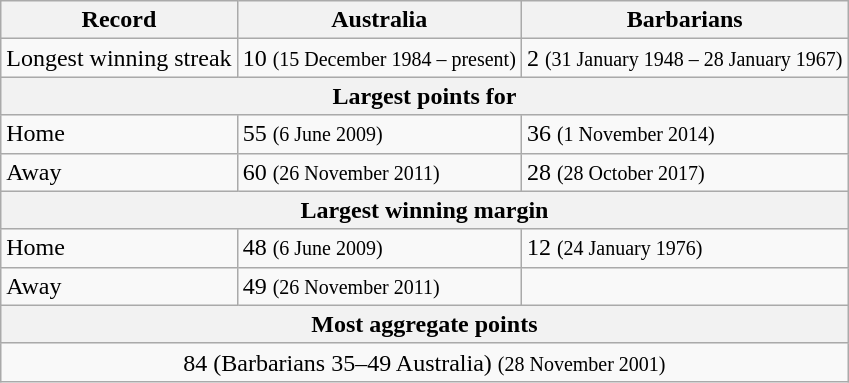<table class="wikitable">
<tr>
<th>Record</th>
<th>Australia</th>
<th>Barbarians</th>
</tr>
<tr>
<td>Longest winning streak</td>
<td>10 <small>(15 December 1984 – present)</small></td>
<td>2 <small>(31 January 1948 – 28 January 1967)</small></td>
</tr>
<tr>
<th colspan=3 align=center>Largest points for</th>
</tr>
<tr>
<td>Home</td>
<td>55 <small>(6 June 2009)</small></td>
<td>36 <small>(1 November 2014)</small></td>
</tr>
<tr>
<td>Away</td>
<td>60 <small>(26 November 2011)</small></td>
<td>28 <small>(28 October 2017)</small></td>
</tr>
<tr>
<th colspan=3 align=center>Largest winning margin</th>
</tr>
<tr>
<td>Home</td>
<td>48 <small>(6 June 2009)</small></td>
<td>12 <small>(24 January 1976)</small></td>
</tr>
<tr>
<td>Away</td>
<td>49 <small>(26 November 2011)</small></td>
<td></td>
</tr>
<tr>
<th colspan=3 align=center>Most aggregate points</th>
</tr>
<tr>
<td colspan=3 align=center>84 (Barbarians 35–49 Australia) <small>(28 November 2001)</small></td>
</tr>
</table>
